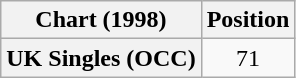<table class="wikitable plainrowheaders" style="text-align:center">
<tr>
<th>Chart (1998)</th>
<th>Position</th>
</tr>
<tr>
<th scope="row">UK Singles (OCC)</th>
<td>71</td>
</tr>
</table>
